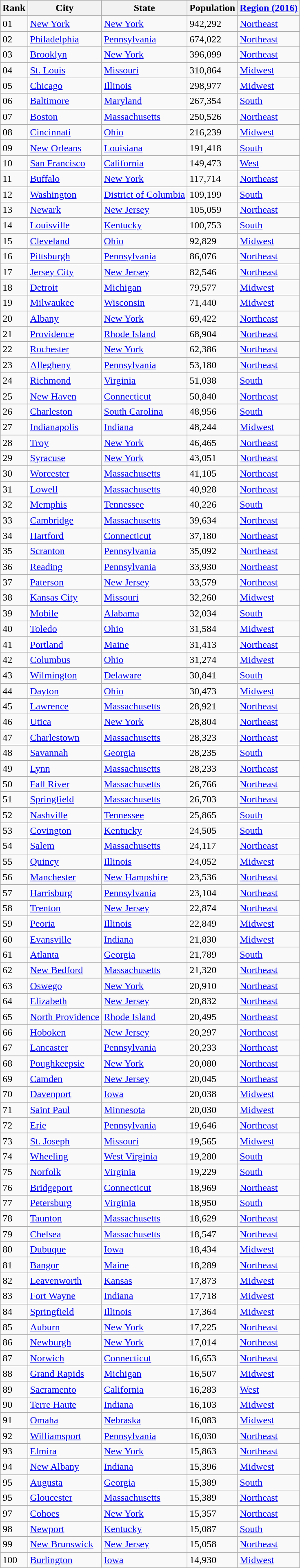<table class="wikitable sortable mw-collapsible">
<tr>
<th>Rank</th>
<th>City</th>
<th>State</th>
<th>Population</th>
<th><a href='#'>Region (2016)</a></th>
</tr>
<tr>
<td>01</td>
<td><a href='#'>New York</a></td>
<td><a href='#'>New York</a></td>
<td>942,292</td>
<td><a href='#'>Northeast</a></td>
</tr>
<tr>
<td>02</td>
<td><a href='#'>Philadelphia</a></td>
<td><a href='#'>Pennsylvania</a></td>
<td>674,022</td>
<td><a href='#'>Northeast</a></td>
</tr>
<tr>
<td>03</td>
<td><a href='#'>Brooklyn</a></td>
<td><a href='#'>New York</a></td>
<td>396,099</td>
<td><a href='#'>Northeast</a></td>
</tr>
<tr>
<td>04</td>
<td><a href='#'>St. Louis</a></td>
<td><a href='#'>Missouri</a></td>
<td>310,864</td>
<td><a href='#'>Midwest</a></td>
</tr>
<tr>
<td>05</td>
<td><a href='#'>Chicago</a></td>
<td><a href='#'>Illinois</a></td>
<td>298,977</td>
<td><a href='#'>Midwest</a></td>
</tr>
<tr>
<td>06</td>
<td><a href='#'>Baltimore</a></td>
<td><a href='#'>Maryland</a></td>
<td>267,354</td>
<td><a href='#'>South</a></td>
</tr>
<tr>
<td>07</td>
<td><a href='#'>Boston</a></td>
<td><a href='#'>Massachusetts</a></td>
<td>250,526</td>
<td><a href='#'>Northeast</a></td>
</tr>
<tr>
<td>08</td>
<td><a href='#'>Cincinnati</a></td>
<td><a href='#'>Ohio</a></td>
<td>216,239</td>
<td><a href='#'>Midwest</a></td>
</tr>
<tr>
<td>09</td>
<td><a href='#'>New Orleans</a></td>
<td><a href='#'>Louisiana</a></td>
<td>191,418</td>
<td><a href='#'>South</a></td>
</tr>
<tr>
<td>10</td>
<td><a href='#'>San Francisco</a></td>
<td><a href='#'>California</a></td>
<td>149,473</td>
<td><a href='#'>West</a></td>
</tr>
<tr>
<td>11</td>
<td><a href='#'>Buffalo</a></td>
<td><a href='#'>New York</a></td>
<td>117,714</td>
<td><a href='#'>Northeast</a></td>
</tr>
<tr>
<td>12</td>
<td><a href='#'>Washington</a></td>
<td><a href='#'>District of Columbia</a></td>
<td>109,199</td>
<td><a href='#'>South</a></td>
</tr>
<tr>
<td>13</td>
<td><a href='#'>Newark</a></td>
<td><a href='#'>New Jersey</a></td>
<td>105,059</td>
<td><a href='#'>Northeast</a></td>
</tr>
<tr>
<td>14</td>
<td><a href='#'>Louisville</a></td>
<td><a href='#'>Kentucky</a></td>
<td>100,753</td>
<td><a href='#'>South</a></td>
</tr>
<tr>
<td>15</td>
<td><a href='#'>Cleveland</a></td>
<td><a href='#'>Ohio</a></td>
<td>92,829</td>
<td><a href='#'>Midwest</a></td>
</tr>
<tr>
<td>16</td>
<td><a href='#'>Pittsburgh</a></td>
<td><a href='#'>Pennsylvania</a></td>
<td>86,076</td>
<td><a href='#'>Northeast</a></td>
</tr>
<tr>
<td>17</td>
<td><a href='#'>Jersey City</a></td>
<td><a href='#'>New Jersey</a></td>
<td>82,546</td>
<td><a href='#'>Northeast</a></td>
</tr>
<tr>
<td>18</td>
<td><a href='#'>Detroit</a></td>
<td><a href='#'>Michigan</a></td>
<td>79,577</td>
<td><a href='#'>Midwest</a></td>
</tr>
<tr>
<td>19</td>
<td><a href='#'>Milwaukee</a></td>
<td><a href='#'>Wisconsin</a></td>
<td>71,440</td>
<td><a href='#'>Midwest</a></td>
</tr>
<tr>
<td>20</td>
<td><a href='#'>Albany</a></td>
<td><a href='#'>New York</a></td>
<td>69,422</td>
<td><a href='#'>Northeast</a></td>
</tr>
<tr>
<td>21</td>
<td><a href='#'>Providence</a></td>
<td><a href='#'>Rhode Island</a></td>
<td>68,904</td>
<td><a href='#'>Northeast</a></td>
</tr>
<tr>
<td>22</td>
<td><a href='#'>Rochester</a></td>
<td><a href='#'>New York</a></td>
<td>62,386</td>
<td><a href='#'>Northeast</a></td>
</tr>
<tr>
<td>23</td>
<td><a href='#'>Allegheny</a></td>
<td><a href='#'>Pennsylvania</a></td>
<td>53,180</td>
<td><a href='#'>Northeast</a></td>
</tr>
<tr>
<td>24</td>
<td><a href='#'>Richmond</a></td>
<td><a href='#'>Virginia</a></td>
<td>51,038</td>
<td><a href='#'>South</a></td>
</tr>
<tr>
<td>25</td>
<td><a href='#'>New Haven</a></td>
<td><a href='#'>Connecticut</a></td>
<td>50,840</td>
<td><a href='#'>Northeast</a></td>
</tr>
<tr>
<td>26</td>
<td><a href='#'>Charleston</a></td>
<td><a href='#'>South Carolina</a></td>
<td>48,956</td>
<td><a href='#'>South</a></td>
</tr>
<tr>
<td>27</td>
<td><a href='#'>Indianapolis</a></td>
<td><a href='#'>Indiana</a></td>
<td>48,244</td>
<td><a href='#'>Midwest</a></td>
</tr>
<tr>
<td>28</td>
<td><a href='#'>Troy</a></td>
<td><a href='#'>New York</a></td>
<td>46,465</td>
<td><a href='#'>Northeast</a></td>
</tr>
<tr>
<td>29</td>
<td><a href='#'>Syracuse</a></td>
<td><a href='#'>New York</a></td>
<td>43,051</td>
<td><a href='#'>Northeast</a></td>
</tr>
<tr>
<td>30</td>
<td><a href='#'>Worcester</a></td>
<td><a href='#'>Massachusetts</a></td>
<td>41,105</td>
<td><a href='#'>Northeast</a></td>
</tr>
<tr>
<td>31</td>
<td><a href='#'>Lowell</a></td>
<td><a href='#'>Massachusetts</a></td>
<td>40,928</td>
<td><a href='#'>Northeast</a></td>
</tr>
<tr>
<td>32</td>
<td><a href='#'>Memphis</a></td>
<td><a href='#'>Tennessee</a></td>
<td>40,226</td>
<td><a href='#'>South</a></td>
</tr>
<tr>
<td>33</td>
<td><a href='#'>Cambridge</a></td>
<td><a href='#'>Massachusetts</a></td>
<td>39,634</td>
<td><a href='#'>Northeast</a></td>
</tr>
<tr>
<td>34</td>
<td><a href='#'>Hartford</a></td>
<td><a href='#'>Connecticut</a></td>
<td>37,180</td>
<td><a href='#'>Northeast</a></td>
</tr>
<tr>
<td>35</td>
<td><a href='#'>Scranton</a></td>
<td><a href='#'>Pennsylvania</a></td>
<td>35,092</td>
<td><a href='#'>Northeast</a></td>
</tr>
<tr>
<td>36</td>
<td><a href='#'>Reading</a></td>
<td><a href='#'>Pennsylvania</a></td>
<td>33,930</td>
<td><a href='#'>Northeast</a></td>
</tr>
<tr>
<td>37</td>
<td><a href='#'>Paterson</a></td>
<td><a href='#'>New Jersey</a></td>
<td>33,579</td>
<td><a href='#'>Northeast</a></td>
</tr>
<tr>
<td>38</td>
<td><a href='#'>Kansas City</a></td>
<td><a href='#'>Missouri</a></td>
<td>32,260</td>
<td><a href='#'>Midwest</a></td>
</tr>
<tr>
<td>39</td>
<td><a href='#'>Mobile</a></td>
<td><a href='#'>Alabama</a></td>
<td>32,034</td>
<td><a href='#'>South</a></td>
</tr>
<tr>
<td>40</td>
<td><a href='#'>Toledo</a></td>
<td><a href='#'>Ohio</a></td>
<td>31,584</td>
<td><a href='#'>Midwest</a></td>
</tr>
<tr>
<td>41</td>
<td><a href='#'>Portland</a></td>
<td><a href='#'>Maine</a></td>
<td>31,413</td>
<td><a href='#'>Northeast</a></td>
</tr>
<tr>
<td>42</td>
<td><a href='#'>Columbus</a></td>
<td><a href='#'>Ohio</a></td>
<td>31,274</td>
<td><a href='#'>Midwest</a></td>
</tr>
<tr>
<td>43</td>
<td><a href='#'>Wilmington</a></td>
<td><a href='#'>Delaware</a></td>
<td>30,841</td>
<td><a href='#'>South</a></td>
</tr>
<tr>
<td>44</td>
<td><a href='#'>Dayton</a></td>
<td><a href='#'>Ohio</a></td>
<td>30,473</td>
<td><a href='#'>Midwest</a></td>
</tr>
<tr>
<td>45</td>
<td><a href='#'>Lawrence</a></td>
<td><a href='#'>Massachusetts</a></td>
<td>28,921</td>
<td><a href='#'>Northeast</a></td>
</tr>
<tr>
<td>46</td>
<td><a href='#'>Utica</a></td>
<td><a href='#'>New York</a></td>
<td>28,804</td>
<td><a href='#'>Northeast</a></td>
</tr>
<tr>
<td>47</td>
<td><a href='#'>Charlestown</a></td>
<td><a href='#'>Massachusetts</a></td>
<td>28,323</td>
<td><a href='#'>Northeast</a></td>
</tr>
<tr>
<td>48</td>
<td><a href='#'>Savannah</a></td>
<td><a href='#'>Georgia</a></td>
<td>28,235</td>
<td><a href='#'>South</a></td>
</tr>
<tr>
<td>49</td>
<td><a href='#'>Lynn</a></td>
<td><a href='#'>Massachusetts</a></td>
<td>28,233</td>
<td><a href='#'>Northeast</a></td>
</tr>
<tr>
<td>50</td>
<td><a href='#'>Fall River</a></td>
<td><a href='#'>Massachusetts</a></td>
<td>26,766</td>
<td><a href='#'>Northeast</a></td>
</tr>
<tr>
<td>51</td>
<td><a href='#'>Springfield</a></td>
<td><a href='#'>Massachusetts</a></td>
<td>26,703</td>
<td><a href='#'>Northeast</a></td>
</tr>
<tr>
<td>52</td>
<td><a href='#'>Nashville</a></td>
<td><a href='#'>Tennessee</a></td>
<td>25,865</td>
<td><a href='#'>South</a></td>
</tr>
<tr>
<td>53</td>
<td><a href='#'>Covington</a></td>
<td><a href='#'>Kentucky</a></td>
<td>24,505</td>
<td><a href='#'>South</a></td>
</tr>
<tr>
<td>54</td>
<td><a href='#'>Salem</a></td>
<td><a href='#'>Massachusetts</a></td>
<td>24,117</td>
<td><a href='#'>Northeast</a></td>
</tr>
<tr>
<td>55</td>
<td><a href='#'>Quincy</a></td>
<td><a href='#'>Illinois</a></td>
<td>24,052</td>
<td><a href='#'>Midwest</a></td>
</tr>
<tr>
<td>56</td>
<td><a href='#'>Manchester</a></td>
<td><a href='#'>New Hampshire</a></td>
<td>23,536</td>
<td><a href='#'>Northeast</a></td>
</tr>
<tr>
<td>57</td>
<td><a href='#'>Harrisburg</a></td>
<td><a href='#'>Pennsylvania</a></td>
<td>23,104</td>
<td><a href='#'>Northeast</a></td>
</tr>
<tr>
<td>58</td>
<td><a href='#'>Trenton</a></td>
<td><a href='#'>New Jersey</a></td>
<td>22,874</td>
<td><a href='#'>Northeast</a></td>
</tr>
<tr>
<td>59</td>
<td><a href='#'>Peoria</a></td>
<td><a href='#'>Illinois</a></td>
<td>22,849</td>
<td><a href='#'>Midwest</a></td>
</tr>
<tr>
<td>60</td>
<td><a href='#'>Evansville</a></td>
<td><a href='#'>Indiana</a></td>
<td>21,830</td>
<td><a href='#'>Midwest</a></td>
</tr>
<tr>
<td>61</td>
<td><a href='#'>Atlanta</a></td>
<td><a href='#'>Georgia</a></td>
<td>21,789</td>
<td><a href='#'>South</a></td>
</tr>
<tr>
<td>62</td>
<td><a href='#'>New Bedford</a></td>
<td><a href='#'>Massachusetts</a></td>
<td>21,320</td>
<td><a href='#'>Northeast</a></td>
</tr>
<tr>
<td>63</td>
<td><a href='#'>Oswego</a></td>
<td><a href='#'>New York</a></td>
<td>20,910</td>
<td><a href='#'>Northeast</a></td>
</tr>
<tr>
<td>64</td>
<td><a href='#'>Elizabeth</a></td>
<td><a href='#'>New Jersey</a></td>
<td>20,832</td>
<td><a href='#'>Northeast</a></td>
</tr>
<tr>
<td>65</td>
<td><a href='#'>North Providence</a></td>
<td><a href='#'>Rhode Island</a></td>
<td>20,495</td>
<td><a href='#'>Northeast</a></td>
</tr>
<tr>
<td>66</td>
<td><a href='#'>Hoboken</a></td>
<td><a href='#'>New Jersey</a></td>
<td>20,297</td>
<td><a href='#'>Northeast</a></td>
</tr>
<tr>
<td>67</td>
<td><a href='#'>Lancaster</a></td>
<td><a href='#'>Pennsylvania</a></td>
<td>20,233</td>
<td><a href='#'>Northeast</a></td>
</tr>
<tr>
<td>68</td>
<td><a href='#'>Poughkeepsie</a></td>
<td><a href='#'>New York</a></td>
<td>20,080</td>
<td><a href='#'>Northeast</a></td>
</tr>
<tr>
<td>69</td>
<td><a href='#'>Camden</a></td>
<td><a href='#'>New Jersey</a></td>
<td>20,045</td>
<td><a href='#'>Northeast</a></td>
</tr>
<tr>
<td>70</td>
<td><a href='#'>Davenport</a></td>
<td><a href='#'>Iowa</a></td>
<td>20,038</td>
<td><a href='#'>Midwest</a></td>
</tr>
<tr>
<td>71</td>
<td><a href='#'>Saint Paul</a></td>
<td><a href='#'>Minnesota</a></td>
<td>20,030</td>
<td><a href='#'>Midwest</a></td>
</tr>
<tr>
<td>72</td>
<td><a href='#'>Erie</a></td>
<td><a href='#'>Pennsylvania</a></td>
<td>19,646</td>
<td><a href='#'>Northeast</a></td>
</tr>
<tr>
<td>73</td>
<td><a href='#'>St. Joseph</a></td>
<td><a href='#'>Missouri</a></td>
<td>19,565</td>
<td><a href='#'>Midwest</a></td>
</tr>
<tr>
<td>74</td>
<td><a href='#'>Wheeling</a></td>
<td><a href='#'>West Virginia</a></td>
<td>19,280</td>
<td><a href='#'>South</a></td>
</tr>
<tr>
<td>75</td>
<td><a href='#'>Norfolk</a></td>
<td><a href='#'>Virginia</a></td>
<td>19,229</td>
<td><a href='#'>South</a></td>
</tr>
<tr>
<td>76</td>
<td><a href='#'>Bridgeport</a></td>
<td><a href='#'>Connecticut</a></td>
<td>18,969</td>
<td><a href='#'>Northeast</a></td>
</tr>
<tr>
<td>77</td>
<td><a href='#'>Petersburg</a></td>
<td><a href='#'>Virginia</a></td>
<td>18,950</td>
<td><a href='#'>South</a></td>
</tr>
<tr>
<td>78</td>
<td><a href='#'>Taunton</a></td>
<td><a href='#'>Massachusetts</a></td>
<td>18,629</td>
<td><a href='#'>Northeast</a></td>
</tr>
<tr>
<td>79</td>
<td><a href='#'>Chelsea</a></td>
<td><a href='#'>Massachusetts</a></td>
<td>18,547</td>
<td><a href='#'>Northeast</a></td>
</tr>
<tr>
<td>80</td>
<td><a href='#'>Dubuque</a></td>
<td><a href='#'>Iowa</a></td>
<td>18,434</td>
<td><a href='#'>Midwest</a></td>
</tr>
<tr>
<td>81</td>
<td><a href='#'>Bangor</a></td>
<td><a href='#'>Maine</a></td>
<td>18,289</td>
<td><a href='#'>Northeast</a></td>
</tr>
<tr>
<td>82</td>
<td><a href='#'>Leavenworth</a></td>
<td><a href='#'>Kansas</a></td>
<td>17,873</td>
<td><a href='#'>Midwest</a></td>
</tr>
<tr>
<td>83</td>
<td><a href='#'>Fort Wayne</a></td>
<td><a href='#'>Indiana</a></td>
<td>17,718</td>
<td><a href='#'>Midwest</a></td>
</tr>
<tr>
<td>84</td>
<td><a href='#'>Springfield</a></td>
<td><a href='#'>Illinois</a></td>
<td>17,364</td>
<td><a href='#'>Midwest</a></td>
</tr>
<tr>
<td>85</td>
<td><a href='#'>Auburn</a></td>
<td><a href='#'>New York</a></td>
<td>17,225</td>
<td><a href='#'>Northeast</a></td>
</tr>
<tr>
<td>86</td>
<td><a href='#'>Newburgh</a></td>
<td><a href='#'>New York</a></td>
<td>17,014</td>
<td><a href='#'>Northeast</a></td>
</tr>
<tr>
<td>87</td>
<td><a href='#'>Norwich</a></td>
<td><a href='#'>Connecticut</a></td>
<td>16,653</td>
<td><a href='#'>Northeast</a></td>
</tr>
<tr>
<td>88</td>
<td><a href='#'>Grand Rapids</a></td>
<td><a href='#'>Michigan</a></td>
<td>16,507</td>
<td><a href='#'>Midwest</a></td>
</tr>
<tr>
<td>89</td>
<td><a href='#'>Sacramento</a></td>
<td><a href='#'>California</a></td>
<td>16,283</td>
<td><a href='#'>West</a></td>
</tr>
<tr>
<td>90</td>
<td><a href='#'>Terre Haute</a></td>
<td><a href='#'>Indiana</a></td>
<td>16,103</td>
<td><a href='#'>Midwest</a></td>
</tr>
<tr>
<td>91</td>
<td><a href='#'>Omaha</a></td>
<td><a href='#'>Nebraska</a></td>
<td>16,083</td>
<td><a href='#'>Midwest</a></td>
</tr>
<tr>
<td>92</td>
<td><a href='#'>Williamsport</a></td>
<td><a href='#'>Pennsylvania</a></td>
<td>16,030</td>
<td><a href='#'>Northeast</a></td>
</tr>
<tr>
<td>93</td>
<td><a href='#'>Elmira</a></td>
<td><a href='#'>New York</a></td>
<td>15,863</td>
<td><a href='#'>Northeast</a></td>
</tr>
<tr>
<td>94</td>
<td><a href='#'>New Albany</a></td>
<td><a href='#'>Indiana</a></td>
<td>15,396</td>
<td><a href='#'>Midwest</a></td>
</tr>
<tr>
<td>95</td>
<td><a href='#'>Augusta</a></td>
<td><a href='#'>Georgia</a></td>
<td>15,389</td>
<td><a href='#'>South</a></td>
</tr>
<tr>
<td>95</td>
<td><a href='#'>Gloucester</a></td>
<td><a href='#'>Massachusetts</a></td>
<td>15,389</td>
<td><a href='#'>Northeast</a></td>
</tr>
<tr>
<td>97</td>
<td><a href='#'>Cohoes</a></td>
<td><a href='#'>New York</a></td>
<td>15,357</td>
<td><a href='#'>Northeast</a></td>
</tr>
<tr>
<td>98</td>
<td><a href='#'>Newport</a></td>
<td><a href='#'>Kentucky</a></td>
<td>15,087</td>
<td><a href='#'>South</a></td>
</tr>
<tr>
<td>99</td>
<td><a href='#'>New Brunswick</a></td>
<td><a href='#'>New Jersey</a></td>
<td>15,058</td>
<td><a href='#'>Northeast</a></td>
</tr>
<tr>
<td>100</td>
<td><a href='#'>Burlington</a></td>
<td><a href='#'>Iowa</a></td>
<td>14,930</td>
<td><a href='#'>Midwest</a></td>
</tr>
</table>
